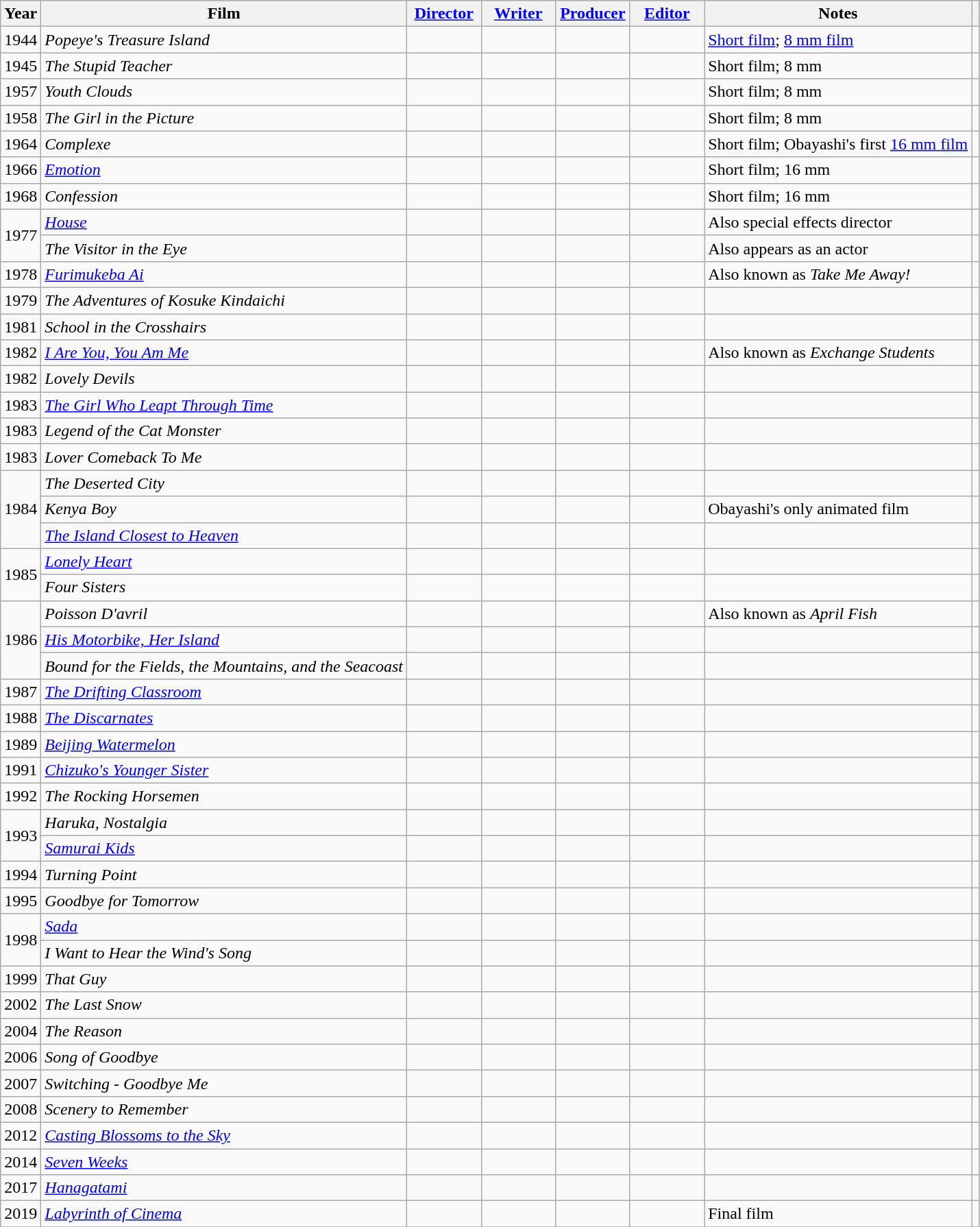<table class="wikitable sortable">
<tr>
<th>Year</th>
<th>Film</th>
<th width="65"><a href='#'>Director</a></th>
<th width="65"><a href='#'>Writer</a></th>
<th width="65"><a href='#'>Producer</a></th>
<th width="65"><a href='#'>Editor</a></th>
<th class="unsortable">Notes</th>
<th class="unsortable"></th>
</tr>
<tr>
<td>1944</td>
<td><em>Popeye's Treasure Island</em></td>
<td></td>
<td></td>
<td></td>
<td></td>
<td><a href='#'>Short film</a>; <a href='#'>8 mm film</a></td>
<td></td>
</tr>
<tr>
<td>1945</td>
<td><em>The Stupid Teacher</em></td>
<td></td>
<td></td>
<td></td>
<td></td>
<td>Short film; 8 mm</td>
<td></td>
</tr>
<tr>
<td>1957</td>
<td><em>Youth Clouds</em></td>
<td></td>
<td></td>
<td></td>
<td></td>
<td>Short film; 8 mm</td>
<td></td>
</tr>
<tr>
<td>1958</td>
<td><em>The Girl in the Picture</em></td>
<td></td>
<td></td>
<td></td>
<td></td>
<td>Short film; 8 mm</td>
<td></td>
</tr>
<tr>
<td>1964</td>
<td><em>Complexe</em></td>
<td></td>
<td></td>
<td></td>
<td></td>
<td>Short film; Obayashi's first <a href='#'>16 mm film</a></td>
<td></td>
</tr>
<tr>
<td>1966</td>
<td><em><a href='#'>Emotion</a></em></td>
<td></td>
<td></td>
<td></td>
<td></td>
<td>Short film; 16 mm</td>
<td></td>
</tr>
<tr>
<td>1968</td>
<td><em>Confession</em></td>
<td></td>
<td></td>
<td></td>
<td></td>
<td>Short film; 16 mm</td>
<td></td>
</tr>
<tr>
<td rowspan="2">1977</td>
<td><em><a href='#'>House</a></em></td>
<td></td>
<td></td>
<td></td>
<td></td>
<td>Also special effects director</td>
<td></td>
</tr>
<tr>
<td><em>The Visitor in the Eye</em></td>
<td></td>
<td></td>
<td></td>
<td></td>
<td>Also appears as an actor</td>
<td></td>
</tr>
<tr>
<td>1978</td>
<td><em><a href='#'>Furimukeba Ai</a></em></td>
<td></td>
<td></td>
<td></td>
<td></td>
<td>Also known as <em>Take Me Away!</em></td>
<td></td>
</tr>
<tr>
<td>1979</td>
<td><em>The Adventures of Kosuke Kindaichi</em></td>
<td></td>
<td></td>
<td></td>
<td></td>
<td></td>
<td></td>
</tr>
<tr>
<td>1981</td>
<td><em>School in the Crosshairs</em></td>
<td></td>
<td></td>
<td></td>
<td></td>
<td></td>
<td></td>
</tr>
<tr>
<td>1982</td>
<td><em><a href='#'>I Are You, You Am Me</a></em></td>
<td></td>
<td></td>
<td></td>
<td></td>
<td>Also known as <em>Exchange Students</em></td>
<td></td>
</tr>
<tr>
<td>1982</td>
<td><em>Lovely Devils</em></td>
<td></td>
<td></td>
<td></td>
<td></td>
<td></td>
<td></td>
</tr>
<tr>
<td>1983</td>
<td><em><a href='#'>The Girl Who Leapt Through Time</a></em></td>
<td></td>
<td></td>
<td></td>
<td></td>
<td></td>
<td></td>
</tr>
<tr>
<td>1983</td>
<td><em>Legend of the Cat Monster</em></td>
<td></td>
<td></td>
<td></td>
<td></td>
<td></td>
<td></td>
</tr>
<tr>
<td>1983</td>
<td><em>Lover Comeback To Me</em></td>
<td></td>
<td></td>
<td></td>
<td></td>
<td></td>
<td></td>
</tr>
<tr>
<td rowspan="3">1984</td>
<td><em>The Deserted City</em></td>
<td></td>
<td></td>
<td></td>
<td></td>
<td></td>
<td></td>
</tr>
<tr>
<td><em>Kenya Boy</em></td>
<td></td>
<td></td>
<td></td>
<td></td>
<td>Obayashi's only animated film</td>
<td></td>
</tr>
<tr>
<td><em><a href='#'>The Island Closest to Heaven</a></em></td>
<td></td>
<td></td>
<td></td>
<td></td>
<td></td>
<td></td>
</tr>
<tr>
<td rowspan="2">1985</td>
<td><em><a href='#'>Lonely Heart</a></em></td>
<td></td>
<td></td>
<td></td>
<td></td>
<td></td>
<td></td>
</tr>
<tr>
<td><em>Four Sisters</em></td>
<td></td>
<td></td>
<td></td>
<td></td>
<td></td>
<td></td>
</tr>
<tr>
<td rowspan="3">1986</td>
<td><em>Poisson D'avril</em></td>
<td></td>
<td></td>
<td></td>
<td></td>
<td>Also known as <em>April Fish</em></td>
<td></td>
</tr>
<tr>
<td><em><a href='#'>His Motorbike, Her Island</a></em></td>
<td></td>
<td></td>
<td></td>
<td></td>
<td></td>
<td></td>
</tr>
<tr>
<td><em>Bound for the Fields, the Mountains, and the Seacoast</em></td>
<td></td>
<td></td>
<td></td>
<td></td>
<td></td>
<td></td>
</tr>
<tr>
<td>1987</td>
<td><em><a href='#'>The Drifting Classroom</a></em></td>
<td></td>
<td></td>
<td></td>
<td></td>
<td></td>
<td></td>
</tr>
<tr>
<td>1988</td>
<td><em><a href='#'>The Discarnates</a></em></td>
<td></td>
<td></td>
<td></td>
<td></td>
<td></td>
<td></td>
</tr>
<tr>
<td>1989</td>
<td><em><a href='#'>Beijing Watermelon</a></em></td>
<td></td>
<td></td>
<td></td>
<td></td>
<td></td>
<td></td>
</tr>
<tr>
<td>1991</td>
<td><em><a href='#'>Chizuko's Younger Sister</a></em></td>
<td></td>
<td></td>
<td></td>
<td></td>
<td></td>
<td></td>
</tr>
<tr>
<td>1992</td>
<td><em>The Rocking Horsemen</em></td>
<td></td>
<td></td>
<td></td>
<td></td>
<td></td>
<td></td>
</tr>
<tr>
<td rowspan="2">1993</td>
<td><em>Haruka, Nostalgia</em></td>
<td></td>
<td></td>
<td></td>
<td></td>
<td></td>
<td></td>
</tr>
<tr>
<td><em><a href='#'>Samurai Kids</a></em></td>
<td></td>
<td></td>
<td></td>
<td></td>
<td></td>
<td></td>
</tr>
<tr>
<td>1994</td>
<td><em>Turning Point</em></td>
<td></td>
<td></td>
<td></td>
<td></td>
<td></td>
<td></td>
</tr>
<tr>
<td>1995</td>
<td><em>Goodbye for Tomorrow</em></td>
<td></td>
<td></td>
<td></td>
<td></td>
<td></td>
<td></td>
</tr>
<tr>
<td rowspan="2">1998</td>
<td><em><a href='#'>Sada</a></em></td>
<td></td>
<td></td>
<td></td>
<td></td>
<td></td>
<td></td>
</tr>
<tr>
<td><em>I Want to Hear the Wind's Song</em></td>
<td></td>
<td></td>
<td></td>
<td></td>
<td></td>
<td></td>
</tr>
<tr>
<td>1999</td>
<td><em>That Guy</em></td>
<td></td>
<td></td>
<td></td>
<td></td>
<td></td>
<td></td>
</tr>
<tr>
<td>2002</td>
<td><em>The Last Snow</em></td>
<td></td>
<td></td>
<td></td>
<td></td>
<td></td>
<td></td>
</tr>
<tr>
<td>2004</td>
<td><em>The Reason</em></td>
<td></td>
<td></td>
<td></td>
<td></td>
<td></td>
<td></td>
</tr>
<tr>
<td>2006</td>
<td><em>Song of Goodbye</em></td>
<td></td>
<td></td>
<td></td>
<td></td>
<td></td>
<td></td>
</tr>
<tr>
<td>2007</td>
<td><em>Switching - Goodbye Me</em></td>
<td></td>
<td></td>
<td></td>
<td></td>
<td></td>
<td></td>
</tr>
<tr>
<td>2008</td>
<td><em>Scenery to Remember</em></td>
<td></td>
<td></td>
<td></td>
<td></td>
<td></td>
<td></td>
</tr>
<tr>
<td>2012</td>
<td><em><a href='#'>Casting Blossoms to the Sky</a></em></td>
<td></td>
<td></td>
<td></td>
<td></td>
<td></td>
<td></td>
</tr>
<tr>
<td>2014</td>
<td><em><a href='#'>Seven Weeks</a></em></td>
<td></td>
<td></td>
<td></td>
<td></td>
<td></td>
<td></td>
</tr>
<tr>
<td>2017</td>
<td><em><a href='#'>Hanagatami</a></em></td>
<td></td>
<td></td>
<td></td>
<td></td>
<td></td>
<td></td>
</tr>
<tr>
<td>2019</td>
<td><em><a href='#'>Labyrinth of Cinema</a></em></td>
<td></td>
<td></td>
<td></td>
<td></td>
<td>Final film</td>
<td></td>
</tr>
<tr>
</tr>
</table>
